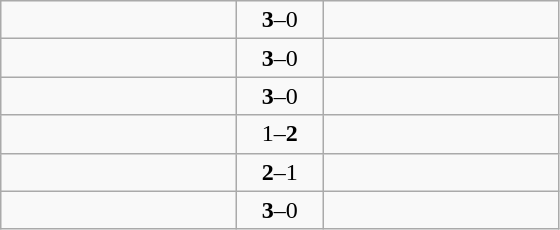<table class="wikitable">
<tr>
<td width=150><strong></strong></td>
<td style="width:50px" align=center><strong>3</strong>–0</td>
<td width=150></td>
</tr>
<tr>
<td width=150><strong></strong></td>
<td style="width:50px" align=center><strong>3</strong>–0</td>
<td width=150></td>
</tr>
<tr>
<td width=150><strong></strong></td>
<td style="width:50px" align=center><strong>3</strong>–0</td>
<td width=150></td>
</tr>
<tr>
<td width=150></td>
<td style="width:50px" align=center>1–<strong>2</strong></td>
<td width=150><strong></strong></td>
</tr>
<tr>
<td width=150><strong></strong></td>
<td style="width:50px" align=center><strong>2</strong>–1</td>
<td width=150></td>
</tr>
<tr>
<td width=150><strong></strong></td>
<td style="width:50px" align=center><strong>3</strong>–0</td>
<td width=150></td>
</tr>
</table>
